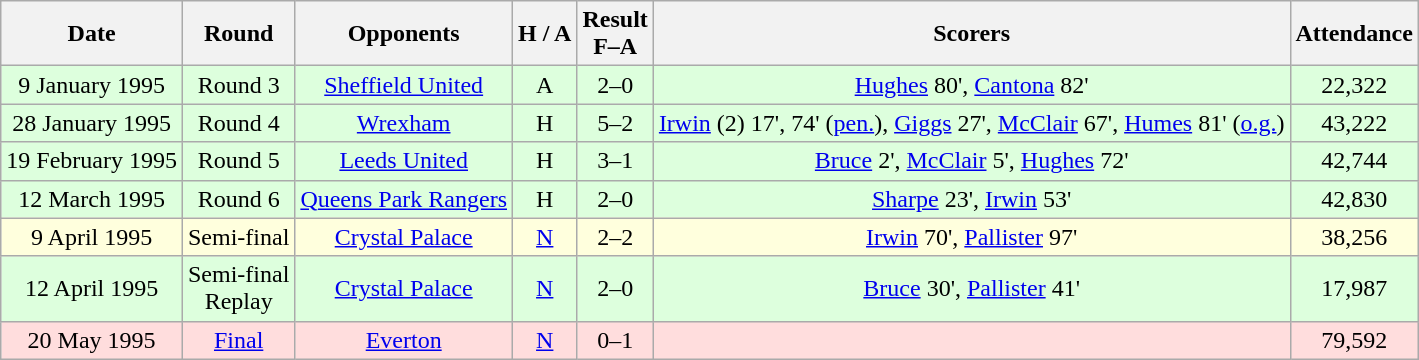<table class="wikitable" style="text-align:center">
<tr>
<th>Date</th>
<th>Round</th>
<th>Opponents</th>
<th>H / A</th>
<th>Result<br>F–A</th>
<th>Scorers</th>
<th>Attendance</th>
</tr>
<tr bgcolor="#ddffdd">
<td>9 January 1995</td>
<td>Round 3</td>
<td><a href='#'>Sheffield United</a></td>
<td>A</td>
<td>2–0</td>
<td><a href='#'>Hughes</a> 80', <a href='#'>Cantona</a> 82'</td>
<td>22,322</td>
</tr>
<tr bgcolor="#ddffdd">
<td>28 January 1995</td>
<td>Round 4</td>
<td><a href='#'>Wrexham</a></td>
<td>H</td>
<td>5–2</td>
<td><a href='#'>Irwin</a> (2) 17', 74' (<a href='#'>pen.</a>), <a href='#'>Giggs</a> 27', <a href='#'>McClair</a> 67', <a href='#'>Humes</a> 81' (<a href='#'>o.g.</a>)</td>
<td>43,222</td>
</tr>
<tr bgcolor="#ddffdd">
<td>19 February 1995</td>
<td>Round 5</td>
<td><a href='#'>Leeds United</a></td>
<td>H</td>
<td>3–1</td>
<td><a href='#'>Bruce</a> 2', <a href='#'>McClair</a> 5', <a href='#'>Hughes</a> 72'</td>
<td>42,744</td>
</tr>
<tr bgcolor="#ddffdd">
<td>12 March 1995</td>
<td>Round 6</td>
<td><a href='#'>Queens Park Rangers</a></td>
<td>H</td>
<td>2–0</td>
<td><a href='#'>Sharpe</a> 23', <a href='#'>Irwin</a> 53'</td>
<td>42,830</td>
</tr>
<tr bgcolor="#ffffdd">
<td>9 April 1995</td>
<td>Semi-final</td>
<td><a href='#'>Crystal Palace</a></td>
<td><a href='#'>N</a></td>
<td>2–2 </td>
<td><a href='#'>Irwin</a> 70', <a href='#'>Pallister</a> 97'</td>
<td>38,256</td>
</tr>
<tr bgcolor="#ddffdd">
<td>12 April 1995</td>
<td>Semi-final<br>Replay</td>
<td><a href='#'>Crystal Palace</a></td>
<td><a href='#'>N</a></td>
<td>2–0</td>
<td><a href='#'>Bruce</a> 30', <a href='#'>Pallister</a> 41'</td>
<td>17,987</td>
</tr>
<tr bgcolor="#ffdddd">
<td>20 May 1995</td>
<td><a href='#'>Final</a></td>
<td><a href='#'>Everton</a></td>
<td><a href='#'>N</a></td>
<td>0–1</td>
<td></td>
<td>79,592</td>
</tr>
</table>
